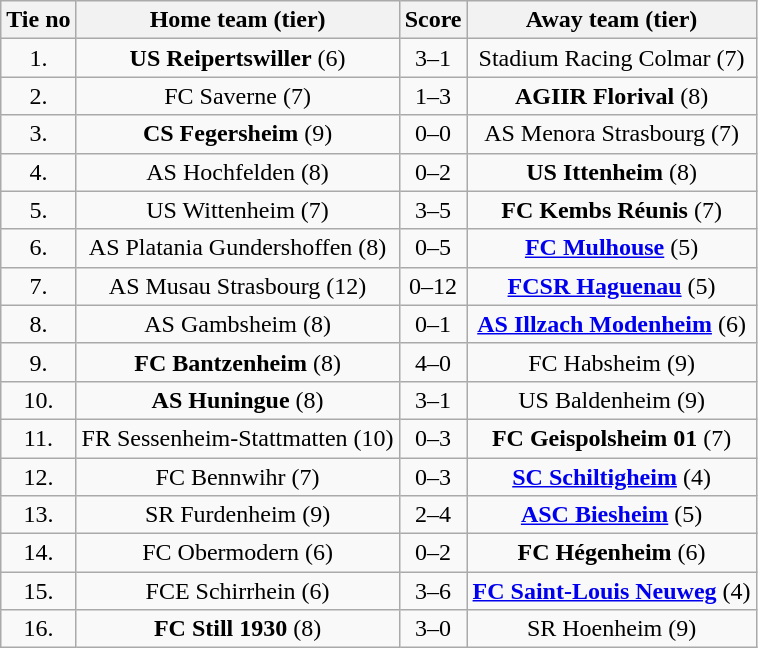<table class="wikitable" style="text-align: center">
<tr>
<th>Tie no</th>
<th>Home team (tier)</th>
<th>Score</th>
<th>Away team (tier)</th>
</tr>
<tr>
<td>1.</td>
<td><strong>US Reipertswiller</strong> (6)</td>
<td>3–1</td>
<td>Stadium Racing Colmar (7)</td>
</tr>
<tr>
<td>2.</td>
<td>FC Saverne (7)</td>
<td>1–3</td>
<td><strong>AGIIR Florival</strong> (8)</td>
</tr>
<tr>
<td>3.</td>
<td><strong>CS Fegersheim</strong> (9)</td>
<td>0–0 </td>
<td>AS Menora Strasbourg (7)</td>
</tr>
<tr>
<td>4.</td>
<td>AS Hochfelden (8)</td>
<td>0–2</td>
<td><strong>US Ittenheim</strong> (8)</td>
</tr>
<tr>
<td>5.</td>
<td>US Wittenheim (7)</td>
<td>3–5</td>
<td><strong>FC Kembs Réunis</strong> (7)</td>
</tr>
<tr>
<td>6.</td>
<td>AS Platania Gundershoffen (8)</td>
<td>0–5</td>
<td><strong><a href='#'>FC Mulhouse</a></strong> (5)</td>
</tr>
<tr>
<td>7.</td>
<td>AS Musau Strasbourg (12)</td>
<td>0–12</td>
<td><strong><a href='#'>FCSR Haguenau</a></strong> (5)</td>
</tr>
<tr>
<td>8.</td>
<td>AS Gambsheim (8)</td>
<td>0–1</td>
<td><strong><a href='#'>AS Illzach Modenheim</a></strong> (6)</td>
</tr>
<tr>
<td>9.</td>
<td><strong>FC Bantzenheim</strong> (8)</td>
<td>4–0</td>
<td>FC Habsheim (9)</td>
</tr>
<tr>
<td>10.</td>
<td><strong>AS Huningue</strong> (8)</td>
<td>3–1</td>
<td>US Baldenheim (9)</td>
</tr>
<tr>
<td>11.</td>
<td>FR Sessenheim-Stattmatten (10)</td>
<td>0–3</td>
<td><strong>FC Geispolsheim 01</strong> (7)</td>
</tr>
<tr>
<td>12.</td>
<td>FC Bennwihr (7)</td>
<td>0–3</td>
<td><strong><a href='#'>SC Schiltigheim</a></strong> (4)</td>
</tr>
<tr>
<td>13.</td>
<td>SR Furdenheim (9)</td>
<td>2–4 </td>
<td><strong><a href='#'>ASC Biesheim</a></strong> (5)</td>
</tr>
<tr>
<td>14.</td>
<td>FC Obermodern (6)</td>
<td>0–2 </td>
<td><strong>FC Hégenheim</strong> (6)</td>
</tr>
<tr>
<td>15.</td>
<td>FCE Schirrhein (6)</td>
<td>3–6</td>
<td><strong><a href='#'>FC Saint-Louis Neuweg</a></strong> (4)</td>
</tr>
<tr>
<td>16.</td>
<td><strong>FC Still 1930</strong> (8)</td>
<td>3–0</td>
<td>SR Hoenheim (9)</td>
</tr>
</table>
